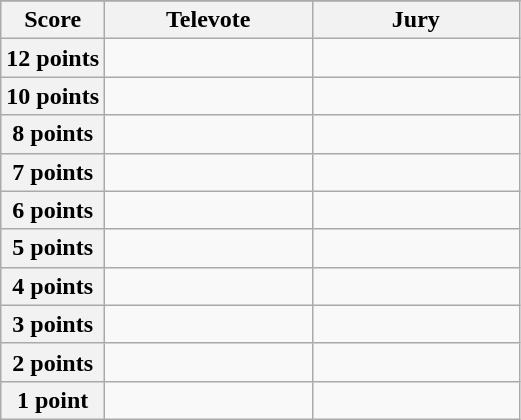<table class="wikitable">
<tr>
</tr>
<tr>
<th scope="col" width="20%">Score</th>
<th scope="col" width="40%">Televote</th>
<th scope="col" width="40%">Jury</th>
</tr>
<tr>
<th scope="row">12 points</th>
<td></td>
<td></td>
</tr>
<tr>
<th scope="row">10 points</th>
<td></td>
<td></td>
</tr>
<tr>
<th scope="row">8 points</th>
<td></td>
<td></td>
</tr>
<tr>
<th scope="row">7 points</th>
<td></td>
<td></td>
</tr>
<tr>
<th scope="row">6 points</th>
<td></td>
<td></td>
</tr>
<tr>
<th scope="row">5 points</th>
<td></td>
<td></td>
</tr>
<tr>
<th scope="row">4 points</th>
<td></td>
<td></td>
</tr>
<tr>
<th scope="row">3 points</th>
<td></td>
<td></td>
</tr>
<tr>
<th scope="row">2 points</th>
<td></td>
<td></td>
</tr>
<tr>
<th scope="row">1 point</th>
<td></td>
<td></td>
</tr>
</table>
